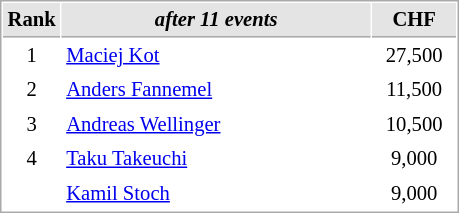<table cellspacing="1" cellpadding="3" style="border:1px solid #AAAAAA;font-size:86%">
<tr style="background-color: #E4E4E4;">
<th style="border-bottom:1px solid #AAAAAA; width: 10px;">Rank</th>
<th style="border-bottom:1px solid #AAAAAA; width: 200px;"><em>after 11 events</em></th>
<th style="border-bottom:1px solid #AAAAAA; width: 50px;">CHF</th>
</tr>
<tr>
<td align=center>1</td>
<td> <a href='#'>Maciej Kot</a></td>
<td align=center>27,500</td>
</tr>
<tr>
<td align=center>2</td>
<td> <a href='#'>Anders Fannemel</a></td>
<td align=center>11,500</td>
</tr>
<tr>
<td align=center>3</td>
<td> <a href='#'>Andreas Wellinger</a></td>
<td align=center>10,500</td>
</tr>
<tr>
<td align=center>4</td>
<td> <a href='#'>Taku Takeuchi</a></td>
<td align=center>9,000</td>
</tr>
<tr>
<td align=center></td>
<td> <a href='#'>Kamil Stoch</a></td>
<td align=center>9,000</td>
</tr>
</table>
